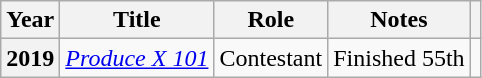<table class="wikitable sortable plainrowheaders">
<tr>
<th>Year</th>
<th>Title</th>
<th>Role</th>
<th>Notes</th>
<th></th>
</tr>
<tr>
<th scope="row">2019</th>
<td><em><a href='#'>Produce X 101</a></em></td>
<td>Contestant</td>
<td>Finished 55th</td>
<td style="text-align:center"></td>
</tr>
</table>
